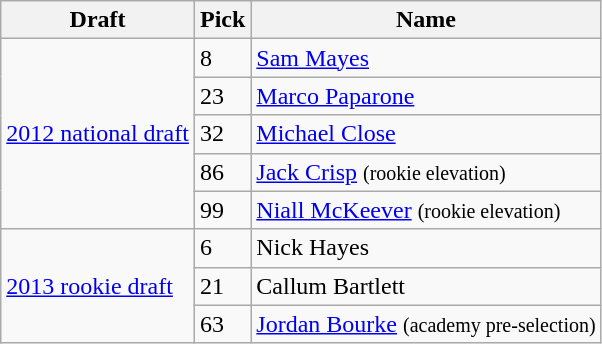<table class="wikitable plainrowheaders">
<tr>
<th scope="col"><strong>Draft</strong></th>
<th scope="col"><strong>Pick</strong></th>
<th scope="col"><strong>Name</strong></th>
</tr>
<tr>
<th rowspan= "5" style="font-weight: normal; background: #F9F9F9; text-align: left;"><a href='#'>2012 national draft</a></th>
<td>8</td>
<td><a href='#'>Sam Mayes</a></td>
</tr>
<tr>
<td>23</td>
<td><a href='#'>Marco Paparone</a></td>
</tr>
<tr>
<td>32</td>
<td><a href='#'>Michael Close</a></td>
</tr>
<tr>
<td>86</td>
<td><a href='#'>Jack Crisp</a> <small>(rookie elevation)</small></td>
</tr>
<tr>
<td>99</td>
<td><a href='#'>Niall McKeever</a> <small>(rookie elevation)</small></td>
</tr>
<tr>
<th rowspan= "3" style="font-weight: normal; background: #F9F9F9; text-align: left;"><a href='#'>2013 rookie draft</a></th>
<td>6</td>
<td>Nick Hayes</td>
</tr>
<tr>
<td>21</td>
<td>Callum Bartlett</td>
</tr>
<tr>
<td>63</td>
<td><a href='#'>Jordan Bourke</a> <small>(academy pre-selection)</small></td>
</tr>
</table>
